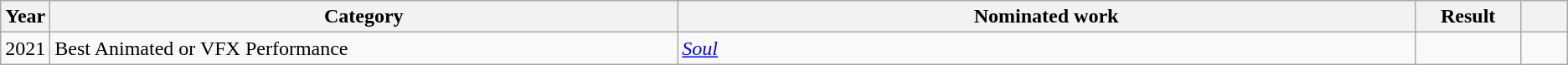<table class=wikitable>
<tr>
<th scope="col" style="width:1em;">Year</th>
<th scope="col" style="width:33em;">Category</th>
<th scope="col" style="width:39em;">Nominated work</th>
<th scope="col" style="width:5em;">Result</th>
<th scope="col" style="width:2em;"></th>
</tr>
<tr>
<td>2021</td>
<td>Best Animated or VFX Performance</td>
<td><em><a href='#'>Soul</a></em></td>
<td></td>
<td style="text-align:center;"></td>
</tr>
</table>
